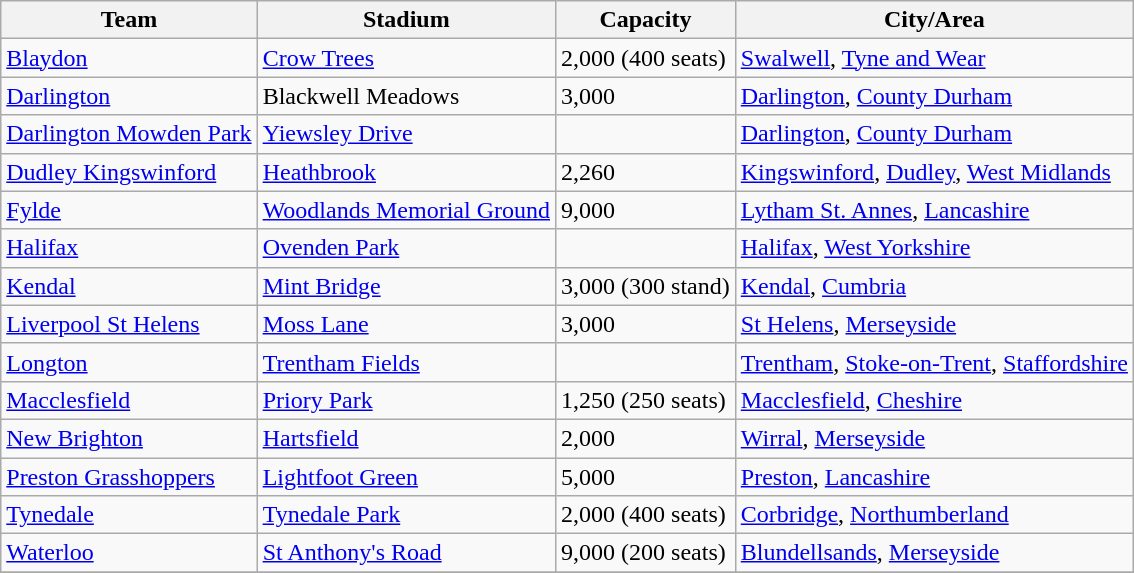<table class="wikitable sortable">
<tr>
<th>Team</th>
<th>Stadium</th>
<th>Capacity</th>
<th>City/Area</th>
</tr>
<tr>
<td><a href='#'>Blaydon</a></td>
<td><a href='#'>Crow Trees</a></td>
<td>2,000 (400 seats)</td>
<td><a href='#'>Swalwell</a>, <a href='#'>Tyne and Wear</a></td>
</tr>
<tr>
<td><a href='#'>Darlington</a></td>
<td>Blackwell Meadows</td>
<td>3,000</td>
<td><a href='#'>Darlington</a>, <a href='#'>County Durham</a></td>
</tr>
<tr>
<td><a href='#'>Darlington Mowden Park</a></td>
<td><a href='#'>Yiewsley Drive</a></td>
<td></td>
<td><a href='#'>Darlington</a>, <a href='#'>County Durham</a></td>
</tr>
<tr>
<td><a href='#'>Dudley Kingswinford</a></td>
<td><a href='#'>Heathbrook</a></td>
<td>2,260</td>
<td><a href='#'>Kingswinford</a>, <a href='#'>Dudley</a>, <a href='#'>West Midlands</a></td>
</tr>
<tr>
<td><a href='#'>Fylde</a></td>
<td><a href='#'>Woodlands Memorial Ground</a></td>
<td>9,000</td>
<td><a href='#'>Lytham St. Annes</a>, <a href='#'>Lancashire</a></td>
</tr>
<tr>
<td><a href='#'>Halifax</a></td>
<td><a href='#'>Ovenden Park</a></td>
<td></td>
<td><a href='#'>Halifax</a>, <a href='#'>West Yorkshire</a></td>
</tr>
<tr>
<td><a href='#'>Kendal</a></td>
<td><a href='#'>Mint Bridge</a></td>
<td>3,000 (300 stand)</td>
<td><a href='#'>Kendal</a>, <a href='#'>Cumbria</a></td>
</tr>
<tr>
<td><a href='#'>Liverpool St Helens</a></td>
<td><a href='#'>Moss Lane</a></td>
<td>3,000</td>
<td><a href='#'>St Helens</a>, <a href='#'>Merseyside</a></td>
</tr>
<tr>
<td><a href='#'>Longton</a></td>
<td><a href='#'>Trentham Fields</a></td>
<td></td>
<td><a href='#'>Trentham</a>, <a href='#'>Stoke-on-Trent</a>, <a href='#'>Staffordshire</a></td>
</tr>
<tr>
<td><a href='#'>Macclesfield</a></td>
<td><a href='#'>Priory Park</a></td>
<td>1,250 (250 seats)</td>
<td><a href='#'>Macclesfield</a>, <a href='#'>Cheshire</a></td>
</tr>
<tr>
<td><a href='#'>New Brighton</a></td>
<td><a href='#'>Hartsfield</a></td>
<td>2,000</td>
<td><a href='#'>Wirral</a>, <a href='#'>Merseyside</a></td>
</tr>
<tr>
<td><a href='#'>Preston Grasshoppers</a></td>
<td><a href='#'>Lightfoot Green</a></td>
<td>5,000</td>
<td><a href='#'>Preston</a>, <a href='#'>Lancashire</a></td>
</tr>
<tr>
<td><a href='#'>Tynedale</a></td>
<td><a href='#'>Tynedale Park</a></td>
<td>2,000 (400 seats)</td>
<td><a href='#'>Corbridge</a>, <a href='#'>Northumberland</a></td>
</tr>
<tr>
<td><a href='#'>Waterloo</a></td>
<td><a href='#'>St Anthony's Road</a></td>
<td>9,000 (200 seats)</td>
<td><a href='#'>Blundellsands</a>, <a href='#'>Merseyside</a></td>
</tr>
<tr>
</tr>
</table>
